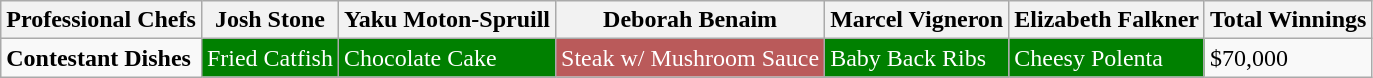<table class="wikitable">
<tr>
<th>Professional Chefs</th>
<th>Josh Stone</th>
<th>Yaku Moton-Spruill</th>
<th>Deborah Benaim</th>
<th>Marcel Vigneron</th>
<th>Elizabeth Falkner</th>
<th>Total Winnings</th>
</tr>
<tr>
<td><strong>Contestant Dishes</strong></td>
<td style="background: green; color: white">Fried Catfish</td>
<td style="background: green; color: white">Chocolate Cake</td>
<td style="background: #BA5A5A; color: white">Steak w/ Mushroom Sauce</td>
<td style="background: green; color: white">Baby Back Ribs</td>
<td style="background: green; color: white">Cheesy Polenta</td>
<td>$70,000</td>
</tr>
</table>
